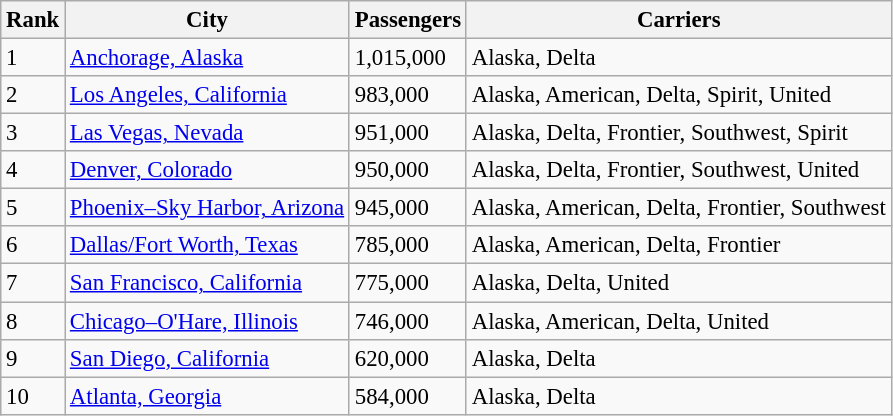<table class="wikitable sortable" style="font-size: 95%">
<tr>
<th>Rank</th>
<th>City</th>
<th>Passengers</th>
<th>Carriers</th>
</tr>
<tr>
<td>1</td>
<td><a href='#'>Anchorage, Alaska</a></td>
<td>1,015,000</td>
<td>Alaska, Delta</td>
</tr>
<tr>
<td>2</td>
<td><a href='#'>Los Angeles, California</a></td>
<td>983,000</td>
<td>Alaska, American, Delta, Spirit, United</td>
</tr>
<tr>
<td>3</td>
<td><a href='#'>Las Vegas, Nevada</a></td>
<td>951,000</td>
<td>Alaska, Delta, Frontier, Southwest, Spirit</td>
</tr>
<tr>
<td>4</td>
<td><a href='#'>Denver, Colorado</a></td>
<td>950,000</td>
<td>Alaska, Delta, Frontier, Southwest, United</td>
</tr>
<tr>
<td>5</td>
<td><a href='#'>Phoenix–Sky Harbor, Arizona</a></td>
<td>945,000</td>
<td>Alaska, American, Delta, Frontier, Southwest</td>
</tr>
<tr>
<td>6</td>
<td><a href='#'>Dallas/Fort Worth, Texas</a></td>
<td>785,000</td>
<td>Alaska, American, Delta, Frontier</td>
</tr>
<tr>
<td>7</td>
<td><a href='#'>San Francisco, California</a></td>
<td>775,000</td>
<td>Alaska, Delta, United</td>
</tr>
<tr>
<td>8</td>
<td><a href='#'>Chicago–O'Hare, Illinois</a></td>
<td>746,000</td>
<td>Alaska, American, Delta, United</td>
</tr>
<tr>
<td>9</td>
<td><a href='#'>San Diego, California</a></td>
<td>620,000</td>
<td>Alaska, Delta</td>
</tr>
<tr>
<td>10</td>
<td><a href='#'>Atlanta, Georgia</a></td>
<td>584,000</td>
<td>Alaska, Delta</td>
</tr>
</table>
